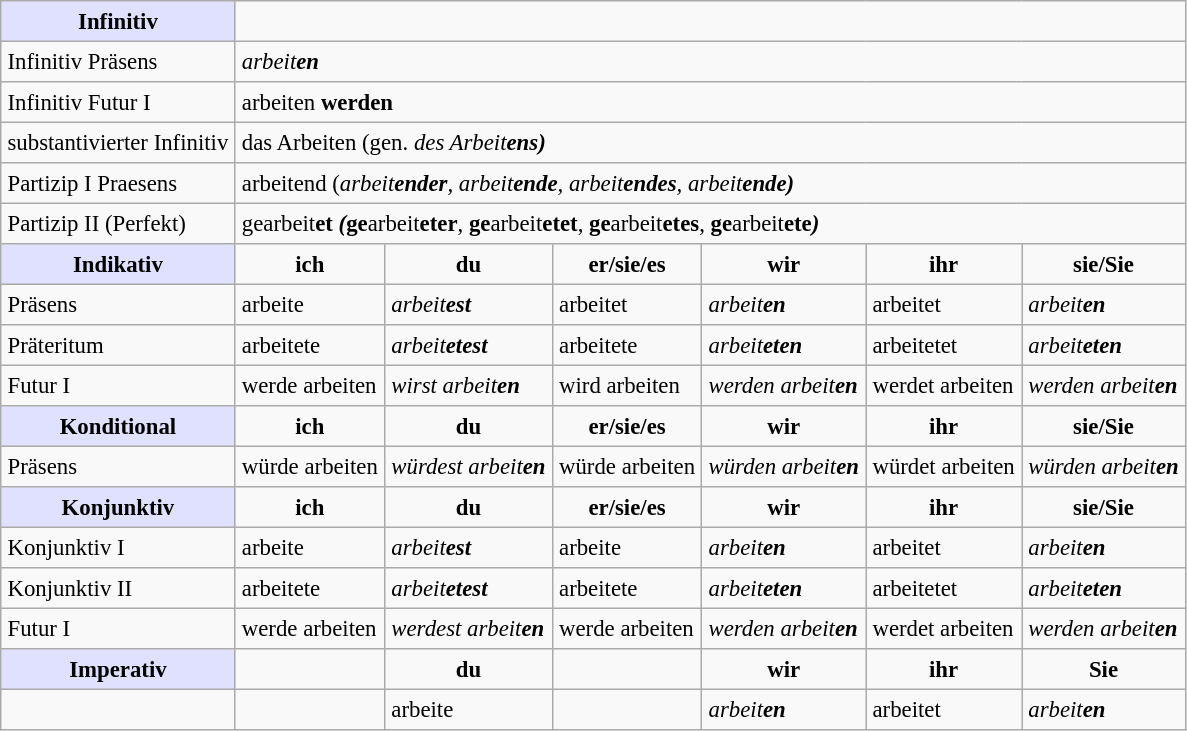<table border="2" cellpadding="4" cellspacing="0" style="margin: 1em 1em 1em 0; background: #f9f9f9; border: 1px #aaa solid; border-collapse: collapse; font-size: 95%;">
<tr>
<th bgcolor="#E0E0FF">Infinitiv</th>
<th colspan="6"></th>
</tr>
<tr>
<td>Infinitiv Präsens</td>
<td colspan="6"><em>arbeit<strong>en<strong><em></td>
</tr>
<tr>
<td>Infinitiv Futur I</td>
<td colspan="6"></em>arbeit</strong>en<strong> werden<em></td>
</tr>
<tr>
<td>substantivierter Infinitiv</td>
<td colspan="6"></em>das Arbeit</strong>en</em></strong> (gen. <em>des Arbeit<strong>ens<strong><em>)</td>
</tr>
<tr>
<td>Partizip I Praesens</td>
<td colspan="6"></em>arbeit</strong>end</em></strong> (<em>arbeit<strong>ender</strong>, arbeit<strong>ende</strong>, arbeit<strong>endes</strong>, arbeit<strong>ende<strong><em>)</td>
</tr>
<tr>
<td>Partizip II (Perfekt)</td>
<td colspan="6"></em></strong>ge</strong>arbeit<strong>et<strong><em> (</em></strong>ge</strong>arbeit<strong>eter</strong>, <strong>ge</strong>arbeit<strong>etet</strong>, <strong>ge</strong>arbeit<strong>etes</strong>, <strong>ge</strong>arbeit<strong>ete<strong><em>)</td>
</tr>
<tr>
<th bgcolor="#E0E0FF">Indikativ</th>
<th></em>ich<em></th>
<th></em>du<em></th>
<th></em>er/sie/es<em></th>
<th></em>wir<em></th>
<th></em>ihr<em></th>
<th></em>sie/Sie<em></th>
</tr>
<tr>
<td>Präsens</td>
<td></em>arbeit</strong>e</em></strong></td>
<td><em>arbeit<strong>est<strong><em></td>
<td></em>arbeit</strong>et</em></strong></td>
<td><em>arbeit<strong>en<strong><em></td>
<td></em>arbeit</strong>et</em></strong></td>
<td><em>arbeit<strong>en<strong><em></td>
</tr>
<tr>
<td>Präteritum</td>
<td></em>arbeit</strong>ete</em></strong></td>
<td><em>arbeit<strong>etest<strong><em></td>
<td></em>arbeit</strong>ete</em></strong></td>
<td><em>arbeit<strong>eten<strong><em></td>
<td></em>arbeit</strong>etet</em></strong></td>
<td><em>arbeit<strong>eten<strong><em></td>
</tr>
<tr>
<td>Futur I</td>
<td></em>werde arbeit</strong>en</em></strong></td>
<td><em>wirst arbeit<strong>en<strong><em></td>
<td></em>wird arbeit</strong>en</em></strong></td>
<td><em>werden arbeit<strong>en<strong><em></td>
<td></em>werdet arbeit</strong>en</em></strong></td>
<td><em>werden arbeit<strong>en<strong><em></td>
</tr>
<tr>
<th bgcolor="#E0E0FF">Konditional</th>
<th></em>ich<em></th>
<th></em>du<em></th>
<th></em>er/sie/es<em></th>
<th></em>wir<em></th>
<th></em>ihr<em></th>
<th></em>sie/Sie<em></th>
</tr>
<tr>
<td>Präsens</td>
<td></em>würde arbeit</strong>en</em></strong></td>
<td><em>würdest arbeit<strong>en<strong><em></td>
<td></em>würde arbeit</strong>en</em></strong></td>
<td><em>würden arbeit<strong>en<strong><em></td>
<td></em>würdet arbeit</strong>en</em></strong></td>
<td><em>würden arbeit<strong>en<strong><em></td>
</tr>
<tr>
<th bgcolor="#E0E0FF">Konjunktiv</th>
<th></em>ich<em></th>
<th></em>du<em></th>
<th></em>er/sie/es<em></th>
<th></em>wir<em></th>
<th></em>ihr<em></th>
<th></em>sie/Sie<em></th>
</tr>
<tr>
<td>Konjunktiv I</td>
<td></em>arbeit</strong>e</em></strong></td>
<td><em>arbeit<strong>est<strong><em></td>
<td></em>arbeit</strong>e</em></strong></td>
<td><em>arbeit<strong>en<strong><em></td>
<td></em>arbeit</strong>et</em></strong></td>
<td><em>arbeit<strong>en<strong><em></td>
</tr>
<tr>
<td>Konjunktiv II</td>
<td></em>arbeit</strong>ete</em></strong></td>
<td><em>arbeit<strong>etest<strong><em></td>
<td></em>arbeit</strong>ete</em></strong></td>
<td><em>arbeit<strong>eten<strong><em></td>
<td></em>arbeit</strong>etet</em></strong></td>
<td><em>arbeit<strong>eten<strong><em></td>
</tr>
<tr>
<td>Futur I</td>
<td></em>werde arbeit</strong>en</em></strong></td>
<td><em>werdest arbeit<strong>en<strong><em></td>
<td></em>werde arbeit</strong>en</em></strong></td>
<td><em>werden arbeit<strong>en<strong><em></td>
<td></em>werdet arbeit</strong>en</em></strong></td>
<td><em>werden arbeit<strong>en<strong><em></td>
</tr>
<tr>
<th bgcolor="#E0E0FF">Imperativ</th>
<th> </th>
<th></em>du<em></th>
<th> </th>
<th></em>wir<em></th>
<th></em>ihr<em></th>
<th></em>Sie<em></th>
</tr>
<tr>
<td> </td>
<td> </td>
<td></em>arbeit</strong>e</em></strong></td>
<td> </td>
<td><em>arbeit<strong>en<strong><em></td>
<td></em>arbeit</strong>et</em></strong></td>
<td><em>arbeit<strong>en<strong><em></td>
</tr>
</table>
